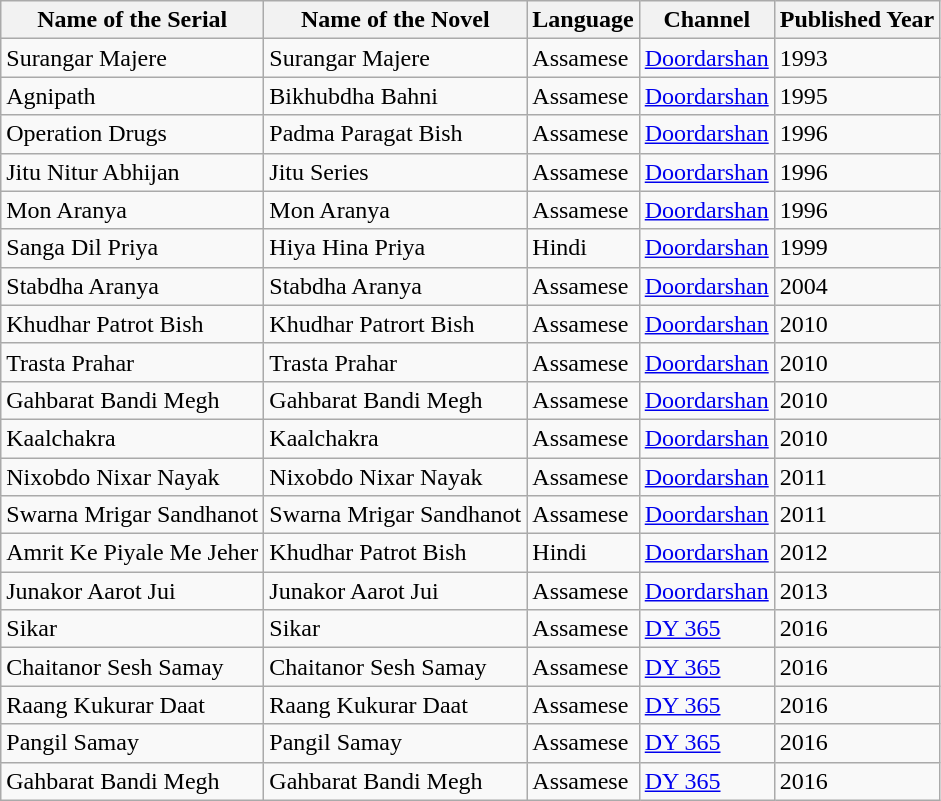<table class="wikitable sortable">
<tr>
<th>Name of the Serial</th>
<th>Name of the Novel</th>
<th>Language</th>
<th>Channel</th>
<th>Published Year</th>
</tr>
<tr>
<td>Surangar Majere</td>
<td>Surangar Majere</td>
<td>Assamese</td>
<td><a href='#'>Doordarshan</a></td>
<td>1993</td>
</tr>
<tr>
<td>Agnipath</td>
<td>Bikhubdha Bahni</td>
<td>Assamese</td>
<td><a href='#'>Doordarshan</a></td>
<td>1995</td>
</tr>
<tr>
<td>Operation Drugs</td>
<td>Padma Paragat Bish</td>
<td>Assamese</td>
<td><a href='#'>Doordarshan</a></td>
<td>1996</td>
</tr>
<tr>
<td>Jitu Nitur Abhijan</td>
<td>Jitu Series</td>
<td>Assamese</td>
<td><a href='#'>Doordarshan</a></td>
<td>1996</td>
</tr>
<tr>
<td>Mon Aranya</td>
<td>Mon Aranya</td>
<td>Assamese</td>
<td><a href='#'>Doordarshan</a></td>
<td>1996</td>
</tr>
<tr>
<td>Sanga Dil Priya</td>
<td>Hiya Hina Priya</td>
<td>Hindi</td>
<td><a href='#'>Doordarshan</a></td>
<td>1999</td>
</tr>
<tr>
<td>Stabdha Aranya</td>
<td>Stabdha Aranya</td>
<td>Assamese</td>
<td><a href='#'>Doordarshan</a></td>
<td>2004</td>
</tr>
<tr>
<td>Khudhar Patrot Bish</td>
<td>Khudhar Patrort Bish</td>
<td>Assamese</td>
<td><a href='#'>Doordarshan</a></td>
<td>2010</td>
</tr>
<tr>
<td>Trasta Prahar</td>
<td>Trasta Prahar</td>
<td>Assamese</td>
<td><a href='#'>Doordarshan</a></td>
<td>2010</td>
</tr>
<tr>
<td>Gahbarat Bandi Megh</td>
<td>Gahbarat Bandi Megh</td>
<td>Assamese</td>
<td><a href='#'>Doordarshan</a></td>
<td>2010</td>
</tr>
<tr>
<td>Kaalchakra</td>
<td>Kaalchakra</td>
<td>Assamese</td>
<td><a href='#'>Doordarshan</a></td>
<td>2010</td>
</tr>
<tr>
<td>Nixobdo Nixar Nayak</td>
<td>Nixobdo Nixar Nayak</td>
<td>Assamese</td>
<td><a href='#'>Doordarshan</a></td>
<td>2011</td>
</tr>
<tr>
<td>Swarna Mrigar Sandhanot</td>
<td>Swarna Mrigar Sandhanot</td>
<td>Assamese</td>
<td><a href='#'>Doordarshan</a></td>
<td>2011</td>
</tr>
<tr>
<td>Amrit Ke Piyale Me Jeher</td>
<td>Khudhar Patrot Bish</td>
<td>Hindi</td>
<td><a href='#'>Doordarshan</a></td>
<td>2012</td>
</tr>
<tr>
<td>Junakor Aarot Jui</td>
<td>Junakor Aarot Jui</td>
<td>Assamese</td>
<td><a href='#'>Doordarshan</a></td>
<td>2013</td>
</tr>
<tr>
<td>Sikar</td>
<td>Sikar</td>
<td>Assamese</td>
<td><a href='#'>DY 365</a></td>
<td>2016</td>
</tr>
<tr>
<td>Chaitanor Sesh Samay</td>
<td>Chaitanor Sesh Samay</td>
<td>Assamese</td>
<td><a href='#'>DY 365</a></td>
<td>2016</td>
</tr>
<tr>
<td>Raang Kukurar Daat</td>
<td>Raang Kukurar Daat</td>
<td>Assamese</td>
<td><a href='#'>DY 365</a></td>
<td>2016</td>
</tr>
<tr>
<td>Pangil Samay</td>
<td>Pangil Samay</td>
<td>Assamese</td>
<td><a href='#'>DY 365</a></td>
<td>2016</td>
</tr>
<tr>
<td>Gahbarat Bandi Megh</td>
<td>Gahbarat Bandi Megh</td>
<td>Assamese</td>
<td><a href='#'>DY 365</a></td>
<td>2016</td>
</tr>
</table>
